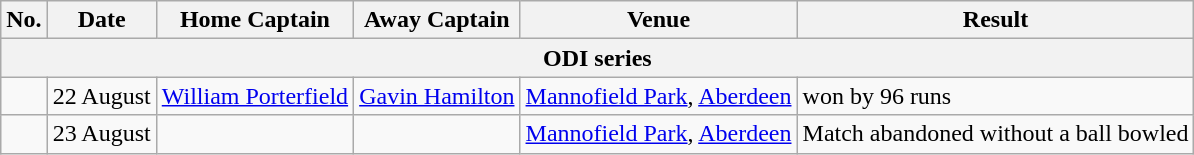<table class="wikitable">
<tr>
<th>No.</th>
<th>Date</th>
<th>Home Captain</th>
<th>Away Captain</th>
<th>Venue</th>
<th>Result</th>
</tr>
<tr>
<th colspan="9">ODI series</th>
</tr>
<tr>
<td></td>
<td>22 August</td>
<td><a href='#'>William Porterfield</a></td>
<td><a href='#'>Gavin Hamilton</a></td>
<td><a href='#'>Mannofield Park</a>, <a href='#'>Aberdeen</a></td>
<td> won by 96 runs</td>
</tr>
<tr>
<td></td>
<td>23 August</td>
<td></td>
<td></td>
<td><a href='#'>Mannofield Park</a>, <a href='#'>Aberdeen</a></td>
<td>Match abandoned without a ball bowled</td>
</tr>
</table>
